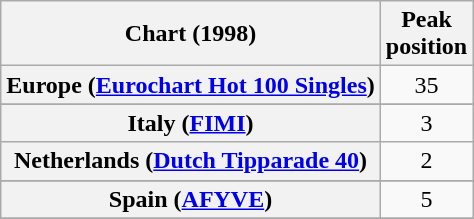<table class="wikitable plainrowheaders sortable">
<tr>
<th>Chart (1998)</th>
<th>Peak<br>position</th>
</tr>
<tr>
<th scope="row">Europe (<a href='#'>Eurochart Hot 100 Singles</a>)</th>
<td align=center>35</td>
</tr>
<tr>
</tr>
<tr>
</tr>
<tr>
<th scope="row">Italy (<a href='#'>FIMI</a>)</th>
<td align="center">3</td>
</tr>
<tr>
<th scope="row">Netherlands (<a href='#'>Dutch Tipparade 40</a>)</th>
<td align="center">2</td>
</tr>
<tr>
</tr>
<tr>
<th scope="row">Spain (<a href='#'>AFYVE</a>)</th>
<td align="center">5</td>
</tr>
<tr>
</tr>
<tr>
</tr>
</table>
